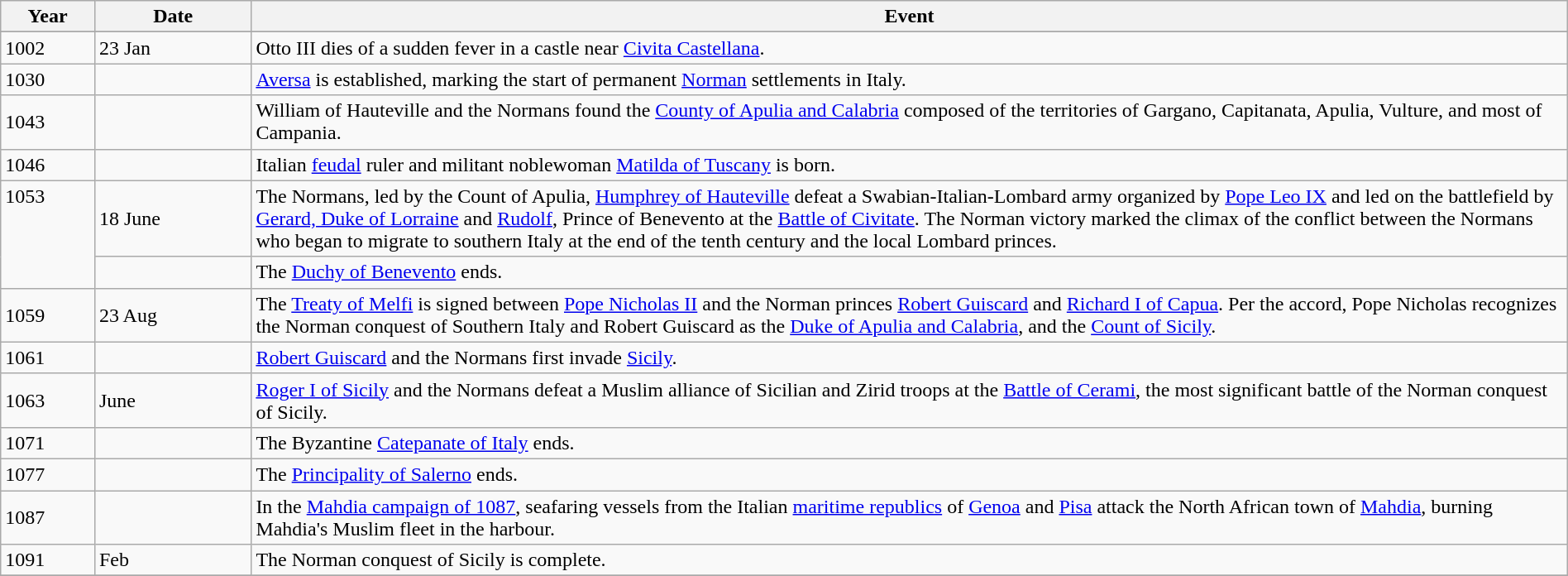<table class="wikitable" width="100%">
<tr>
<th style="width:6%">Year</th>
<th style="width:10%">Date</th>
<th>Event</th>
</tr>
<tr>
</tr>
<tr>
<td>1002</td>
<td>23 Jan</td>
<td>Otto III dies of a sudden fever in a castle near <a href='#'>Civita Castellana</a>.</td>
</tr>
<tr>
<td>1030</td>
<td></td>
<td><a href='#'>Aversa</a> is established, marking the start of permanent <a href='#'>Norman</a> settlements in Italy.</td>
</tr>
<tr>
<td>1043</td>
<td></td>
<td>William of Hauteville and the Normans found the <a href='#'>County of Apulia and Calabria</a> composed of the territories of Gargano, Capitanata, Apulia, Vulture, and most of Campania.</td>
</tr>
<tr>
<td>1046</td>
<td></td>
<td>Italian <a href='#'>feudal</a> ruler and militant noblewoman <a href='#'>Matilda of Tuscany</a> is born.</td>
</tr>
<tr>
<td rowspan="2" valign="top">1053</td>
<td>18 June</td>
<td>The Normans, led by the Count of Apulia, <a href='#'>Humphrey of Hauteville</a> defeat a Swabian-Italian-Lombard army organized by <a href='#'>Pope Leo IX</a> and led on the battlefield by <a href='#'>Gerard, Duke of Lorraine</a> and <a href='#'>Rudolf</a>, Prince of Benevento at the <a href='#'>Battle of Civitate</a>. The Norman victory marked the climax of the conflict between the Normans who began to migrate to southern Italy at the end of the tenth century and the local Lombard princes.</td>
</tr>
<tr>
<td></td>
<td>The <a href='#'>Duchy of Benevento</a> ends.</td>
</tr>
<tr>
<td>1059</td>
<td>23 Aug</td>
<td>The <a href='#'>Treaty of Melfi</a> is signed between <a href='#'>Pope Nicholas II</a> and the Norman princes <a href='#'>Robert Guiscard</a> and <a href='#'>Richard I of Capua</a>. Per the accord, Pope Nicholas recognizes the Norman conquest of Southern Italy and Robert Guiscard as the <a href='#'>Duke of Apulia and Calabria</a>, and the <a href='#'>Count of Sicily</a>.</td>
</tr>
<tr>
<td>1061</td>
<td></td>
<td><a href='#'>Robert Guiscard</a> and the Normans first invade <a href='#'>Sicily</a>.</td>
</tr>
<tr>
<td>1063</td>
<td>June</td>
<td><a href='#'>Roger I of Sicily</a> and the Normans defeat a Muslim alliance of Sicilian and Zirid troops at the <a href='#'>Battle of Cerami</a>, the most significant battle of the Norman conquest of Sicily.</td>
</tr>
<tr>
<td>1071</td>
<td></td>
<td>The Byzantine <a href='#'>Catepanate of Italy</a> ends.</td>
</tr>
<tr>
<td>1077</td>
<td></td>
<td>The <a href='#'>Principality of Salerno</a> ends.</td>
</tr>
<tr>
<td>1087</td>
<td></td>
<td>In the <a href='#'>Mahdia campaign of 1087</a>, seafaring vessels from the Italian <a href='#'>maritime republics</a> of <a href='#'>Genoa</a> and <a href='#'>Pisa</a> attack the North African town of <a href='#'>Mahdia</a>, burning Mahdia's Muslim fleet in the harbour.</td>
</tr>
<tr>
<td>1091</td>
<td>Feb</td>
<td>The Norman conquest of Sicily is complete.</td>
</tr>
<tr>
</tr>
</table>
